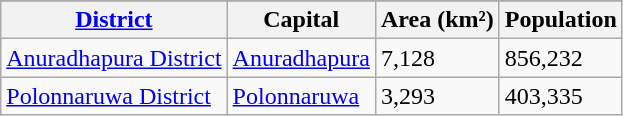<table class="wikitable">
<tr>
</tr>
<tr>
<th><a href='#'>District</a></th>
<th>Capital</th>
<th>Area (km²)</th>
<th>Population</th>
</tr>
<tr>
<td><a href='#'>Anuradhapura District</a></td>
<td><a href='#'>Anuradhapura</a></td>
<td>7,128</td>
<td>856,232</td>
</tr>
<tr>
<td><a href='#'>Polonnaruwa District</a></td>
<td><a href='#'>Polonnaruwa</a></td>
<td>3,293</td>
<td>403,335</td>
</tr>
</table>
